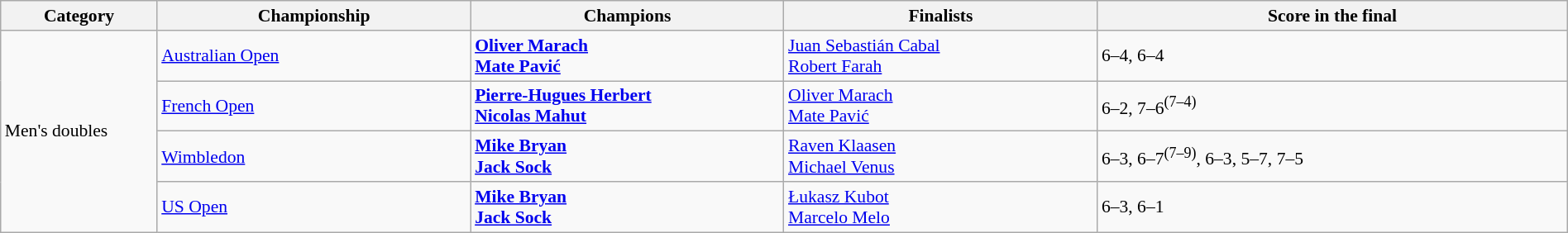<table class="wikitable" style="font-size:90%;" width=100%>
<tr>
<th style="width: 10%;">Category</th>
<th style="width: 20%;">Championship</th>
<th style="width: 20%;">Champions</th>
<th style="width: 20%;">Finalists</th>
<th style="width: 30%;">Score in the final</th>
</tr>
<tr>
<td rowspan="4">Men's doubles</td>
<td><a href='#'>Australian Open</a></td>
<td> <strong><a href='#'>Oliver Marach</a></strong><br> <strong><a href='#'>Mate Pavić</a></strong></td>
<td> <a href='#'>Juan Sebastián Cabal</a><br> <a href='#'>Robert Farah</a></td>
<td>6–4, 6–4</td>
</tr>
<tr>
<td><a href='#'>French Open</a></td>
<td> <strong><a href='#'>Pierre-Hugues Herbert</a></strong><br> <strong><a href='#'>Nicolas Mahut</a></strong></td>
<td> <a href='#'>Oliver Marach</a><br> <a href='#'>Mate Pavić</a></td>
<td>6–2, 7–6<sup>(7–4)</sup></td>
</tr>
<tr>
<td><a href='#'>Wimbledon</a></td>
<td> <strong><a href='#'>Mike Bryan</a></strong><br> <strong><a href='#'>Jack Sock</a></strong></td>
<td> <a href='#'>Raven Klaasen</a><br> <a href='#'>Michael Venus</a></td>
<td>6–3, 6–7<sup>(7–9)</sup>, 6–3, 5–7, 7–5</td>
</tr>
<tr>
<td><a href='#'>US Open</a></td>
<td> <strong><a href='#'>Mike Bryan</a></strong> <br>  <strong><a href='#'>Jack Sock</a></strong></td>
<td> <a href='#'>Łukasz Kubot</a> <br>  <a href='#'>Marcelo Melo</a></td>
<td>6–3, 6–1</td>
</tr>
</table>
